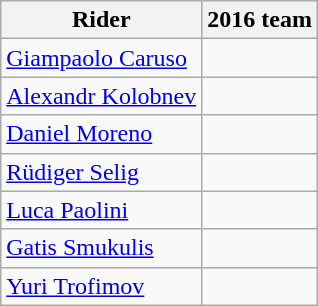<table class="wikitable">
<tr>
<th>Rider</th>
<th>2016 team</th>
</tr>
<tr>
<td><a href='#'>Giampaolo Caruso</a></td>
<td></td>
</tr>
<tr>
<td><a href='#'>Alexandr Kolobnev</a></td>
<td></td>
</tr>
<tr>
<td><a href='#'>Daniel Moreno</a></td>
<td></td>
</tr>
<tr>
<td><a href='#'>Rüdiger Selig</a></td>
<td></td>
</tr>
<tr>
<td><a href='#'>Luca Paolini</a></td>
<td></td>
</tr>
<tr>
<td><a href='#'>Gatis Smukulis</a></td>
<td></td>
</tr>
<tr>
<td><a href='#'>Yuri Trofimov</a></td>
<td></td>
</tr>
</table>
